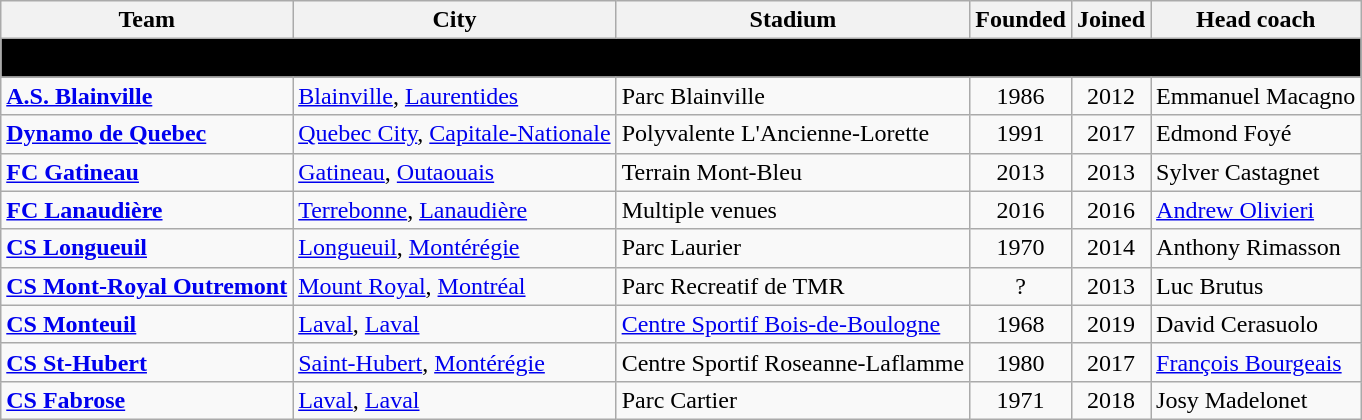<table class="wikitable" style="text-align:left">
<tr>
<th style="background:">Team</th>
<th style="background:">City</th>
<th style="background:">Stadium</th>
<th style="background:">Founded</th>
<th style="background:">Joined</th>
<th style="background:">Head coach</th>
</tr>
<tr>
<th style="background:black" colspan="6"><span><strong>Current teams</strong></span></th>
</tr>
<tr>
<td><strong><a href='#'>A.S. Blainville</a></strong></td>
<td><a href='#'>Blainville</a>, <a href='#'>Laurentides</a></td>
<td>Parc Blainville</td>
<td align="center">1986</td>
<td align="center">2012</td>
<td> Emmanuel Macagno</td>
</tr>
<tr>
<td><strong><a href='#'>Dynamo de Quebec</a></strong></td>
<td><a href='#'>Quebec City</a>, <a href='#'>Capitale-Nationale</a></td>
<td>Polyvalente L'Ancienne-Lorette</td>
<td align="center">1991</td>
<td align="center">2017</td>
<td> Edmond Foyé</td>
</tr>
<tr>
<td><strong><a href='#'>FC Gatineau</a></strong></td>
<td><a href='#'>Gatineau</a>, <a href='#'>Outaouais</a></td>
<td>Terrain Mont-Bleu</td>
<td align="center">2013</td>
<td align="center">2013</td>
<td> Sylver Castagnet</td>
</tr>
<tr>
<td><strong><a href='#'>FC Lanaudière</a></strong></td>
<td><a href='#'>Terrebonne</a>, <a href='#'>Lanaudière</a></td>
<td>Multiple venues</td>
<td align="center">2016</td>
<td align="center">2016</td>
<td> <a href='#'>Andrew Olivieri</a></td>
</tr>
<tr>
<td><strong><a href='#'>CS Longueuil</a></strong></td>
<td><a href='#'>Longueuil</a>, <a href='#'>Montérégie</a></td>
<td>Parc Laurier</td>
<td align="center">1970</td>
<td align="center">2014</td>
<td> Anthony Rimasson</td>
</tr>
<tr>
<td><strong><a href='#'>CS Mont-Royal Outremont</a></strong></td>
<td><a href='#'>Mount Royal</a>, <a href='#'>Montréal</a></td>
<td>Parc Recreatif de TMR</td>
<td align="center">?</td>
<td align="center">2013</td>
<td> Luc Brutus</td>
</tr>
<tr>
<td><strong><a href='#'>CS Monteuil</a></strong></td>
<td><a href='#'>Laval</a>, <a href='#'>Laval</a></td>
<td><a href='#'>Centre Sportif Bois-de-Boulogne</a></td>
<td align="center">1968</td>
<td align="center">2019</td>
<td> David Cerasuolo</td>
</tr>
<tr>
<td><strong><a href='#'>CS St-Hubert</a></strong></td>
<td><a href='#'>Saint-Hubert</a>,  <a href='#'>Montérégie</a></td>
<td>Centre Sportif Roseanne-Laflamme</td>
<td align="center">1980</td>
<td align="center">2017</td>
<td> <a href='#'>François Bourgeais</a></td>
</tr>
<tr>
<td><strong><a href='#'>CS Fabrose</a></strong></td>
<td><a href='#'>Laval</a>, <a href='#'>Laval</a></td>
<td>Parc Cartier</td>
<td align="center">1971</td>
<td align="center">2018</td>
<td> Josy Madelonet</td>
</tr>
</table>
